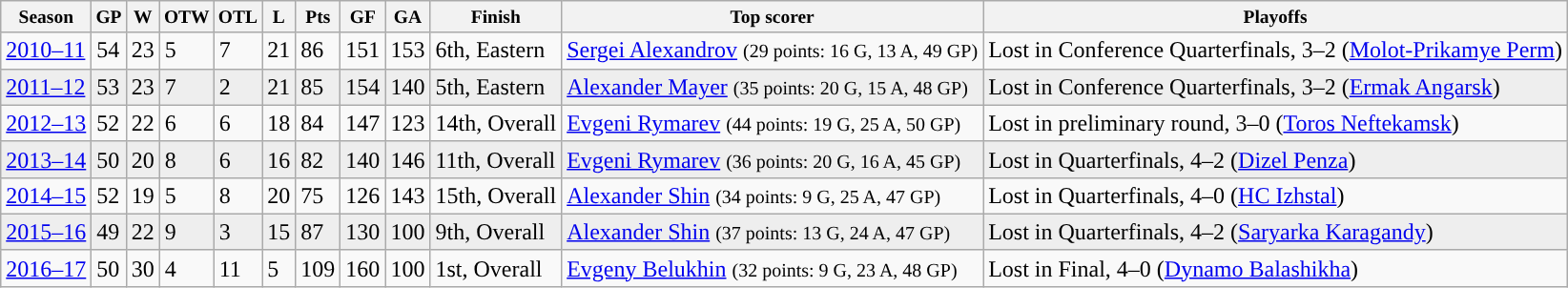<table class="wikitable">
<tr style="text-align:center; font-size:small; background:afeeee; padding:5px;"|>
<th>Season</th>
<th>GP</th>
<th>W</th>
<th>OTW</th>
<th>OTL</th>
<th>L</th>
<th>Pts</th>
<th>GF</th>
<th>GA</th>
<th>Finish</th>
<th>Top scorer</th>
<th>Playoffs</th>
</tr>
<tr>
<td><a href='#'>2010–11</a></td>
<td>54</td>
<td>23</td>
<td>5</td>
<td>7</td>
<td>21</td>
<td>86</td>
<td>151</td>
<td>153</td>
<td>6th, Eastern</td>
<td><a href='#'>Sergei Alexandrov</a> <small>(29 points: 16 G, 13 A, 49 GP)</small></td>
<td>Lost in Conference Quarterfinals, 3–2 (<a href='#'>Molot-Prikamye Perm</a>)</td>
</tr>
<tr style="background:#eee;">
<td><a href='#'>2011–12</a></td>
<td>53</td>
<td>23</td>
<td>7</td>
<td>2</td>
<td>21</td>
<td>85</td>
<td>154</td>
<td>140</td>
<td>5th, Eastern</td>
<td><a href='#'>Alexander Mayer</a> <small>(35 points: 20 G, 15 A, 48 GP)</small></td>
<td>Lost in Conference Quarterfinals, 3–2 (<a href='#'>Ermak Angarsk</a>)</td>
</tr>
<tr>
<td><a href='#'>2012–13</a></td>
<td>52</td>
<td>22</td>
<td>6</td>
<td>6</td>
<td>18</td>
<td>84</td>
<td>147</td>
<td>123</td>
<td>14th, Overall</td>
<td><a href='#'>Evgeni Rymarev</a> <small>(44 points: 19 G, 25 A, 50 GP)</small></td>
<td>Lost in preliminary round, 3–0 (<a href='#'>Toros Neftekamsk</a>)</td>
</tr>
<tr style="background:#eee;">
<td><a href='#'>2013–14</a></td>
<td>50</td>
<td>20</td>
<td>8</td>
<td>6</td>
<td>16</td>
<td>82</td>
<td>140</td>
<td>146</td>
<td>11th, Overall</td>
<td><a href='#'>Evgeni Rymarev</a> <small>(36 points: 20 G, 16 A, 45 GP)</small></td>
<td>Lost in Quarterfinals, 4–2 (<a href='#'>Dizel Penza</a>)</td>
</tr>
<tr>
<td><a href='#'>2014–15</a></td>
<td>52</td>
<td>19</td>
<td>5</td>
<td>8</td>
<td>20</td>
<td>75</td>
<td>126</td>
<td>143</td>
<td>15th, Overall</td>
<td><a href='#'>Alexander Shin</a> <small>(34 points: 9 G, 25 A, 47 GP)</small></td>
<td>Lost in Quarterfinals, 4–0 (<a href='#'>HC Izhstal</a>)</td>
</tr>
<tr style="background:#eee;">
<td><a href='#'>2015–16</a></td>
<td>49</td>
<td>22</td>
<td>9</td>
<td>3</td>
<td>15</td>
<td>87</td>
<td>130</td>
<td>100</td>
<td>9th, Overall</td>
<td><a href='#'>Alexander Shin</a> <small>(37 points: 13 G, 24 A, 47 GP)</small></td>
<td>Lost in Quarterfinals, 4–2 (<a href='#'>Saryarka Karagandy</a>)</td>
</tr>
<tr>
<td><a href='#'>2016–17</a></td>
<td>50</td>
<td>30</td>
<td>4</td>
<td>11</td>
<td>5</td>
<td>109</td>
<td>160</td>
<td>100</td>
<td>1st, Overall</td>
<td><a href='#'>Evgeny Belukhin</a> <small>(32 points: 9 G, 23 A, 48 GP)</small></td>
<td>Lost in Final, 4–0 (<a href='#'>Dynamo Balashikha</a>)</td>
</tr>
</table>
